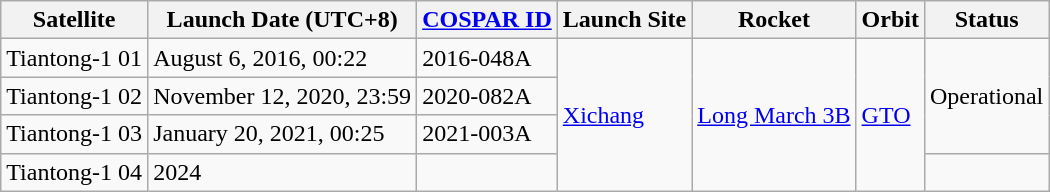<table class="wikitable">
<tr>
<th>Satellite</th>
<th>Launch Date (UTC+8)</th>
<th><a href='#'>COSPAR ID</a></th>
<th>Launch Site</th>
<th>Rocket</th>
<th>Orbit</th>
<th>Status</th>
</tr>
<tr>
<td>Tiantong-1 01</td>
<td>August 6, 2016, 00:22</td>
<td>2016-048A</td>
<td rowspan="4"><a href='#'>Xichang</a></td>
<td rowspan="4"><a href='#'>Long March 3B</a></td>
<td rowspan="4"><a href='#'>GTO</a></td>
<td rowspan="3">Operational</td>
</tr>
<tr>
<td>Tiantong-1 02</td>
<td>November 12, 2020, 23:59</td>
<td>2020-082A</td>
</tr>
<tr>
<td>Tiantong-1 03</td>
<td>January 20, 2021, 00:25</td>
<td>2021-003A</td>
</tr>
<tr>
<td>Tiantong-1 04</td>
<td>2024 </td>
<td></td>
<td></td>
</tr>
</table>
